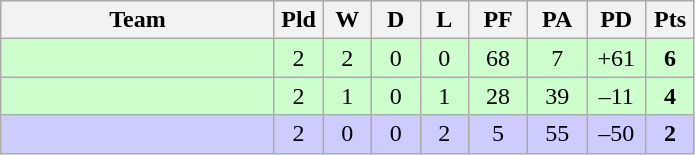<table class="wikitable" style="text-align:center;">
<tr>
<th width=175>Team</th>
<th width=25 abbr="Played">Pld</th>
<th width=25 abbr="Won">W</th>
<th width=25 abbr="Drawn">D</th>
<th width=25 abbr="Lost">L</th>
<th width=32 abbr="Points for">PF</th>
<th width=32 abbr="Points against">PA</th>
<th width=32 abbr="Points difference">PD</th>
<th width=25 abbr="Points">Pts</th>
</tr>
<tr bgcolor=ccffcc>
<td align=left></td>
<td>2</td>
<td>2</td>
<td>0</td>
<td>0</td>
<td>68</td>
<td>7</td>
<td>+61</td>
<td><strong>6</strong></td>
</tr>
<tr bgcolor=ccffcc>
<td align=left></td>
<td>2</td>
<td>1</td>
<td>0</td>
<td>1</td>
<td>28</td>
<td>39</td>
<td>–11</td>
<td><strong>4</strong></td>
</tr>
<tr bgcolor=ccccff>
<td align=left></td>
<td>2</td>
<td>0</td>
<td>0</td>
<td>2</td>
<td>5</td>
<td>55</td>
<td>–50</td>
<td><strong>2</strong></td>
</tr>
</table>
